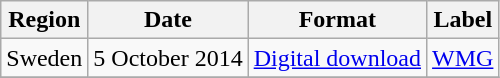<table class=wikitable>
<tr>
<th>Region</th>
<th>Date</th>
<th>Format</th>
<th>Label</th>
</tr>
<tr>
<td>Sweden</td>
<td>5 October 2014</td>
<td><a href='#'>Digital download</a></td>
<td><a href='#'>WMG</a></td>
</tr>
<tr>
</tr>
</table>
